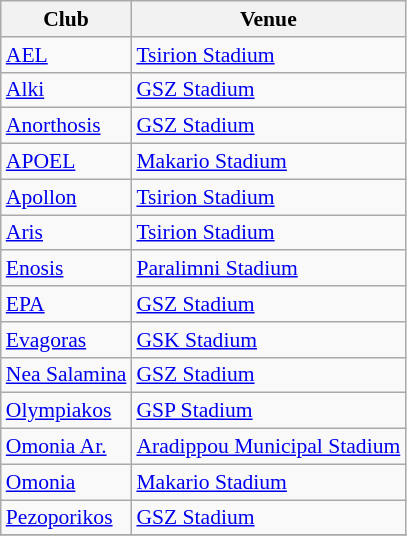<table class="wikitable" style="font-size:90%">
<tr>
<th>Club</th>
<th>Venue</th>
</tr>
<tr>
<td><a href='#'>AEL</a></td>
<td><a href='#'>Tsirion Stadium</a></td>
</tr>
<tr>
<td><a href='#'>Alki</a></td>
<td><a href='#'>GSZ Stadium</a></td>
</tr>
<tr>
<td><a href='#'>Anorthosis</a></td>
<td><a href='#'>GSZ Stadium</a></td>
</tr>
<tr>
<td><a href='#'>APOEL</a></td>
<td><a href='#'>Makario Stadium</a></td>
</tr>
<tr>
<td><a href='#'>Apollon</a></td>
<td><a href='#'>Tsirion Stadium</a></td>
</tr>
<tr>
<td><a href='#'>Aris</a></td>
<td><a href='#'>Tsirion Stadium</a></td>
</tr>
<tr>
<td><a href='#'>Enosis</a></td>
<td><a href='#'>Paralimni Stadium</a></td>
</tr>
<tr>
<td><a href='#'>EPA</a></td>
<td><a href='#'>GSZ Stadium</a></td>
</tr>
<tr>
<td><a href='#'>Evagoras</a></td>
<td><a href='#'>GSK Stadium</a></td>
</tr>
<tr>
<td><a href='#'>Nea Salamina</a></td>
<td><a href='#'>GSZ Stadium</a></td>
</tr>
<tr>
<td><a href='#'>Olympiakos</a></td>
<td><a href='#'>GSP Stadium</a></td>
</tr>
<tr>
<td><a href='#'>Omonia Ar.</a></td>
<td><a href='#'>Aradippou Municipal Stadium</a></td>
</tr>
<tr>
<td><a href='#'>Omonia</a></td>
<td><a href='#'>Makario Stadium</a></td>
</tr>
<tr>
<td><a href='#'>Pezoporikos</a></td>
<td><a href='#'>GSZ Stadium</a></td>
</tr>
<tr>
</tr>
</table>
